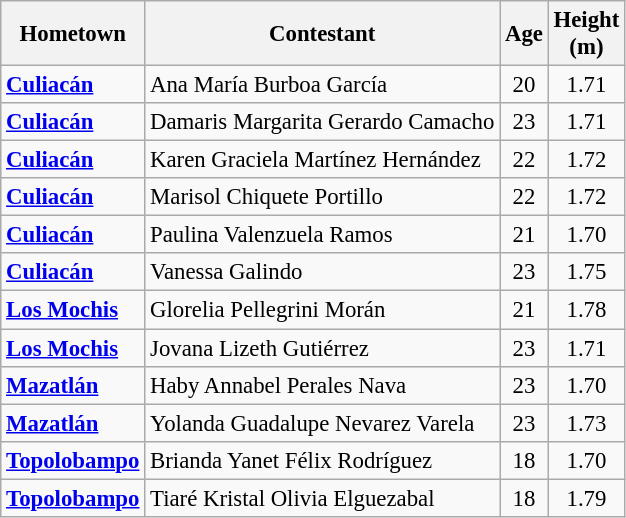<table class="wikitable sortable" style="font-size: 95%;">
<tr>
<th>Hometown</th>
<th>Contestant</th>
<th>Age</th>
<th>Height<br> (m)</th>
</tr>
<tr>
<td><strong><a href='#'>Culiacán</a></strong></td>
<td>Ana María Burboa García</td>
<td align="center">20</td>
<td align="center">1.71</td>
</tr>
<tr>
<td><strong><a href='#'>Culiacán</a></strong></td>
<td>Damaris Margarita Gerardo Camacho</td>
<td align="center">23</td>
<td align="center">1.71</td>
</tr>
<tr>
<td><strong><a href='#'>Culiacán</a></strong></td>
<td>Karen Graciela Martínez Hernández</td>
<td align="center">22</td>
<td align="center">1.72</td>
</tr>
<tr>
<td><strong><a href='#'>Culiacán</a></strong></td>
<td>Marisol Chiquete Portillo</td>
<td align="center">22</td>
<td align="center">1.72</td>
</tr>
<tr>
<td><strong><a href='#'>Culiacán</a></strong></td>
<td>Paulina Valenzuela Ramos</td>
<td align="center">21</td>
<td align="center">1.70</td>
</tr>
<tr>
<td><strong><a href='#'>Culiacán</a></strong></td>
<td>Vanessa Galindo</td>
<td align="center">23</td>
<td align="center">1.75</td>
</tr>
<tr>
<td><strong><a href='#'>Los Mochis</a></strong></td>
<td>Glorelia Pellegrini Morán</td>
<td align="center">21</td>
<td align="center">1.78</td>
</tr>
<tr>
<td><strong><a href='#'>Los Mochis</a></strong></td>
<td>Jovana Lizeth Gutiérrez</td>
<td align="center">23</td>
<td align="center">1.71</td>
</tr>
<tr>
<td><strong><a href='#'>Mazatlán</a></strong></td>
<td>Haby Annabel Perales Nava</td>
<td align="center">23</td>
<td align="center">1.70</td>
</tr>
<tr>
<td><strong><a href='#'>Mazatlán</a></strong></td>
<td>Yolanda Guadalupe Nevarez Varela</td>
<td align="center">23</td>
<td align="center">1.73</td>
</tr>
<tr>
<td><strong><a href='#'>Topolobampo</a></strong></td>
<td>Brianda Yanet Félix Rodríguez</td>
<td align="center">18</td>
<td align="center">1.70</td>
</tr>
<tr>
<td><strong><a href='#'>Topolobampo</a></strong></td>
<td>Tiaré Kristal Olivia Elguezabal</td>
<td align="center">18</td>
<td align="center">1.79</td>
</tr>
</table>
